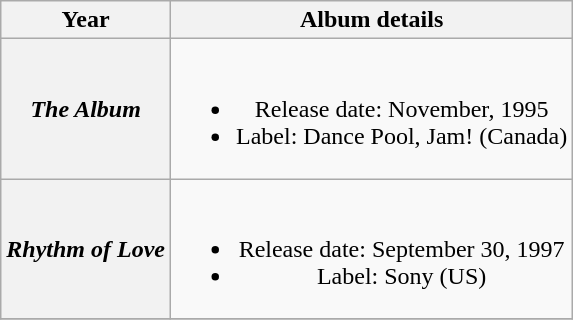<table class="wikitable" style="text-align:center;">
<tr>
<th>Year</th>
<th>Album details</th>
</tr>
<tr>
<th scope="row"><em>The Album </em></th>
<td><br><ul><li>Release date: November, 1995</li><li>Label: Dance Pool, Jam! (Canada)</li></ul></td>
</tr>
<tr>
<th scope="row"><em>Rhythm of Love</em></th>
<td><br><ul><li>Release date: September 30, 1997</li><li>Label: Sony (US)</li></ul></td>
</tr>
<tr>
</tr>
</table>
